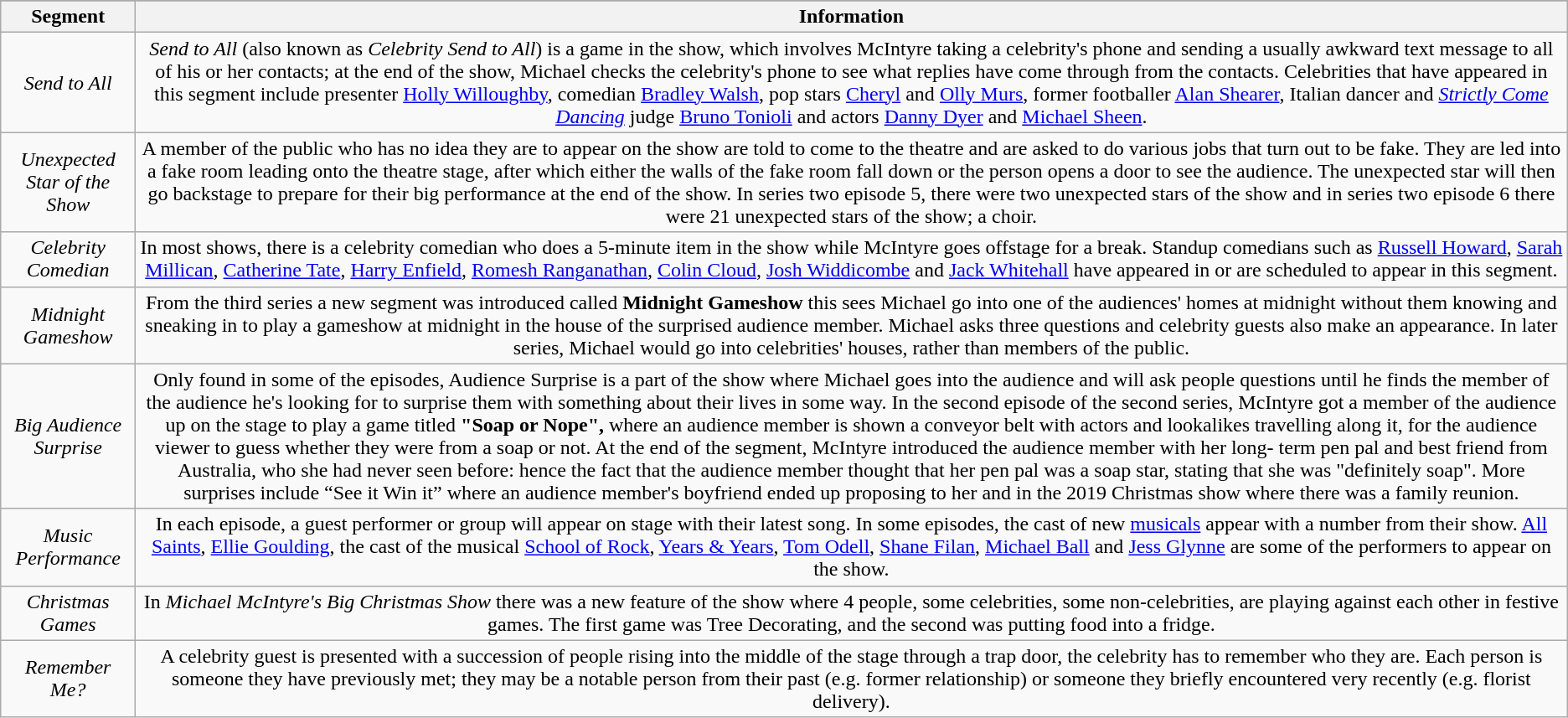<table class="wikitable sortable" style="text-align:center;">
<tr>
</tr>
<tr>
<th>Segment</th>
<th>Information</th>
</tr>
<tr>
<td><em>Send to All</em></td>
<td><em>Send to All</em> (also known as <em>Celebrity Send to All</em>) is a game in the show, which involves McIntyre taking a celebrity's phone and sending a usually awkward text message to all of his or her contacts; at the end of the show, Michael checks the celebrity's phone to see what replies have come through from the contacts. Celebrities that have appeared in this segment include presenter <a href='#'>Holly Willoughby</a>, comedian <a href='#'>Bradley Walsh</a>, pop stars <a href='#'>Cheryl</a> and <a href='#'>Olly Murs</a>, former footballer <a href='#'>Alan Shearer</a>, Italian dancer and <em><a href='#'>Strictly Come Dancing</a></em> judge <a href='#'>Bruno Tonioli</a> and actors <a href='#'>Danny Dyer</a> and <a href='#'>Michael Sheen</a>.</td>
</tr>
<tr>
<td><em>Unexpected Star of the Show</em></td>
<td>A member of the public who has no idea they are to appear on the show are told to come to the theatre and are asked to do various jobs that turn out to be fake. They are led into a fake room leading onto the theatre stage, after which either the walls of the fake room fall down or the person opens a door to see the audience. The unexpected star will then go backstage to prepare for their big performance at the end of the show. In series two episode 5, there were two unexpected stars of the show and in series two episode 6 there were 21 unexpected stars of the show; a choir.</td>
</tr>
<tr>
<td><em>Celebrity Comedian</em></td>
<td>In most shows, there is a celebrity comedian who does a 5-minute item in the show while McIntyre goes offstage for a break. Standup comedians such as <a href='#'>Russell Howard</a>, <a href='#'>Sarah Millican</a>, <a href='#'>Catherine Tate</a>, <a href='#'>Harry Enfield</a>, <a href='#'>Romesh Ranganathan</a>, <a href='#'>Colin Cloud</a>, <a href='#'>Josh Widdicombe</a> and <a href='#'>Jack Whitehall</a> have appeared in or are scheduled to appear in this segment.</td>
</tr>
<tr>
<td><em>Midnight Gameshow</em></td>
<td>From the third series a new segment was introduced called <strong>Midnight Gameshow</strong> this sees Michael go into one of the audiences' homes at midnight without them knowing and sneaking in to play a gameshow at midnight in the house of the surprised audience member. Michael asks three questions and celebrity guests also make an appearance. In later series, Michael would go into celebrities' houses, rather than members of the public.</td>
</tr>
<tr>
<td><em> Big Audience Surprise</em></td>
<td>Only found in some of the episodes, Audience Surprise is a part of the show where Michael goes into the audience and will ask people questions until he finds the member of the audience he's looking for to surprise them with something about their lives in some way. In the second episode of the second series, McIntyre got a member of the audience up on the stage to play a game titled <strong>"Soap or Nope",</strong> where an audience member is shown a conveyor belt with actors and lookalikes travelling along it, for the audience viewer to guess whether they were from a soap or not. At the end of the segment, McIntyre introduced the audience member with her long- term pen pal and best friend from Australia, who she had never seen before: hence the fact that the audience member thought that her pen pal was a soap star, stating that she was "definitely soap". More surprises include “See it Win it” where an audience member's boyfriend ended up proposing to her and in the 2019 Christmas show where there was a family reunion.</td>
</tr>
<tr>
<td><em>Music Performance</em></td>
<td>In each episode, a guest performer or group will appear on stage with their latest song. In some episodes, the cast of new <a href='#'>musicals</a> appear with a number from their show. <a href='#'>All Saints</a>, <a href='#'>Ellie Goulding</a>, the cast of the musical <a href='#'>School of Rock</a>, <a href='#'>Years & Years</a>, <a href='#'>Tom Odell</a>, <a href='#'>Shane Filan</a>, <a href='#'>Michael Ball</a> and <a href='#'>Jess Glynne</a> are some of the performers to appear on the show.</td>
</tr>
<tr>
<td><em>Christmas Games</em></td>
<td>In <em>Michael McIntyre's Big Christmas Show</em> there was a new feature of the show where 4 people, some celebrities, some non-celebrities, are playing against each other in festive games. The first game was Tree Decorating, and the second was putting food into a fridge.</td>
</tr>
<tr>
<td><em>Remember Me?</em></td>
<td>A celebrity guest is presented with a succession of people rising into the middle of the stage through a trap door, the celebrity has to remember who they are. Each person is someone they have previously met; they may be a notable person from their past (e.g. former relationship) or someone they briefly encountered very recently (e.g. florist delivery).</td>
</tr>
</table>
